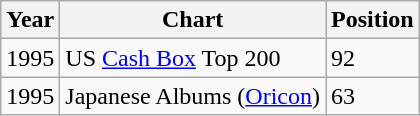<table class="wikitable sortable plainrowheaders">
<tr>
<th>Year</th>
<th>Chart</th>
<th>Position</th>
</tr>
<tr>
<td>1995</td>
<td>US <a href='#'>Cash Box</a> Top 200</td>
<td>92</td>
</tr>
<tr>
<td>1995</td>
<td>Japanese Albums (<a href='#'>Oricon</a>)</td>
<td>63</td>
</tr>
</table>
